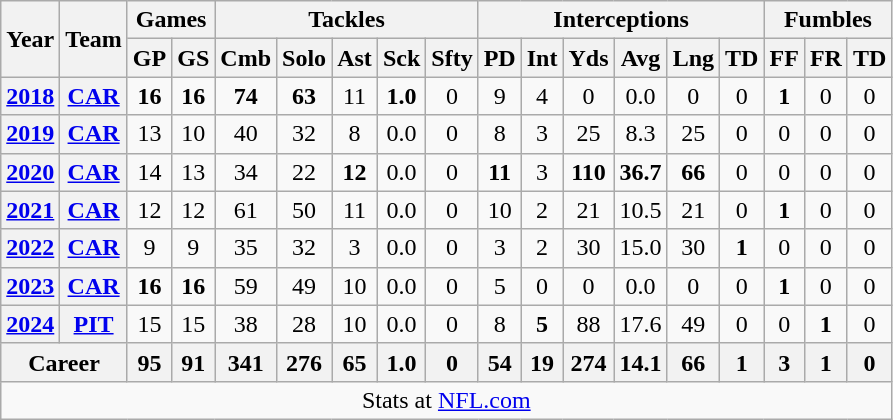<table class="wikitable" style="text-align:center;">
<tr>
<th rowspan="2">Year</th>
<th rowspan="2">Team</th>
<th colspan="2">Games</th>
<th colspan="5">Tackles</th>
<th colspan="6">Interceptions</th>
<th colspan="3">Fumbles</th>
</tr>
<tr>
<th>GP</th>
<th>GS</th>
<th>Cmb</th>
<th>Solo</th>
<th>Ast</th>
<th>Sck</th>
<th>Sfty</th>
<th>PD</th>
<th>Int</th>
<th>Yds</th>
<th>Avg</th>
<th>Lng</th>
<th>TD</th>
<th>FF</th>
<th>FR</th>
<th>TD</th>
</tr>
<tr>
<th><a href='#'>2018</a></th>
<th><a href='#'>CAR</a></th>
<td><strong>16</strong></td>
<td><strong>16</strong></td>
<td><strong> 74</strong></td>
<td><strong>63</strong></td>
<td>11</td>
<td><strong> 1.0</strong></td>
<td>0</td>
<td>9</td>
<td>4</td>
<td>0</td>
<td>0.0</td>
<td>0</td>
<td>0</td>
<td><strong> 1</strong></td>
<td>0</td>
<td>0</td>
</tr>
<tr>
<th><a href='#'>2019</a></th>
<th><a href='#'>CAR</a></th>
<td>13</td>
<td>10</td>
<td>40</td>
<td>32</td>
<td>8</td>
<td>0.0</td>
<td>0</td>
<td>8</td>
<td>3</td>
<td>25</td>
<td>8.3</td>
<td>25</td>
<td>0</td>
<td>0</td>
<td>0</td>
<td>0</td>
</tr>
<tr>
<th><a href='#'>2020</a></th>
<th><a href='#'>CAR</a></th>
<td>14</td>
<td>13</td>
<td>34</td>
<td>22</td>
<td><strong>12</strong></td>
<td>0.0</td>
<td>0</td>
<td><strong>11</strong></td>
<td>3</td>
<td><strong>110</strong></td>
<td><strong>36.7</strong></td>
<td><strong>66</strong></td>
<td>0</td>
<td>0</td>
<td>0</td>
<td>0</td>
</tr>
<tr>
<th><a href='#'>2021</a></th>
<th><a href='#'>CAR</a></th>
<td>12</td>
<td>12</td>
<td>61</td>
<td>50</td>
<td>11</td>
<td>0.0</td>
<td>0</td>
<td>10</td>
<td>2</td>
<td>21</td>
<td>10.5</td>
<td>21</td>
<td>0</td>
<td><strong> 1</strong></td>
<td>0</td>
<td>0</td>
</tr>
<tr>
<th><a href='#'>2022</a></th>
<th><a href='#'>CAR</a></th>
<td>9</td>
<td>9</td>
<td>35</td>
<td>32</td>
<td>3</td>
<td>0.0</td>
<td>0</td>
<td>3</td>
<td>2</td>
<td>30</td>
<td>15.0</td>
<td>30</td>
<td><strong>1</strong></td>
<td>0</td>
<td>0</td>
<td>0</td>
</tr>
<tr>
<th><a href='#'>2023</a></th>
<th><a href='#'>CAR</a></th>
<td><strong>16</strong></td>
<td><strong>16</strong></td>
<td>59</td>
<td>49</td>
<td>10</td>
<td>0.0</td>
<td>0</td>
<td>5</td>
<td>0</td>
<td>0</td>
<td>0.0</td>
<td>0</td>
<td>0</td>
<td><strong>1</strong></td>
<td>0</td>
<td>0</td>
</tr>
<tr>
<th><a href='#'>2024</a></th>
<th><a href='#'>PIT</a></th>
<td>15</td>
<td>15</td>
<td>38</td>
<td>28</td>
<td>10</td>
<td>0.0</td>
<td>0</td>
<td>8</td>
<td><strong>5</strong></td>
<td>88</td>
<td>17.6</td>
<td>49</td>
<td>0</td>
<td>0</td>
<td><strong>1</strong></td>
<td>0</td>
</tr>
<tr>
<th colspan="2">Career</th>
<th>95</th>
<th>91</th>
<th>341</th>
<th>276</th>
<th>65</th>
<th>1.0</th>
<th>0</th>
<th>54</th>
<th>19</th>
<th>274</th>
<th>14.1</th>
<th>66</th>
<th>1</th>
<th>3</th>
<th>1</th>
<th>0</th>
</tr>
<tr>
<td colspan="18">Stats at <a href='#'>NFL.com</a></td>
</tr>
</table>
